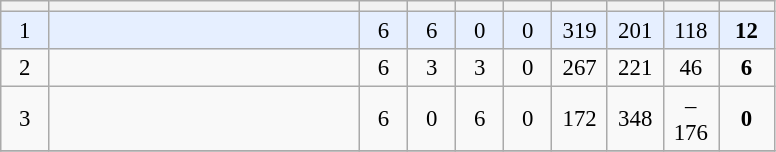<table class="wikitable" style="text-align:center; font-size:95%">
<tr>
<th width="25"></th>
<th width="200"></th>
<th width="25"></th>
<th width="25"></th>
<th width="25"></th>
<th width="25"></th>
<th width="30"></th>
<th width="30"></th>
<th width="30"></th>
<th width="30"></th>
</tr>
<tr style="background:#e6efff">
<td>1</td>
<td style="text-align:left"></td>
<td>6</td>
<td>6</td>
<td>0</td>
<td>0</td>
<td>319</td>
<td>201</td>
<td>118</td>
<td><strong>12</strong></td>
</tr>
<tr>
<td>2</td>
<td style="text-align:left"></td>
<td>6</td>
<td>3</td>
<td>3</td>
<td>0</td>
<td>267</td>
<td>221</td>
<td>46</td>
<td><strong>6</strong></td>
</tr>
<tr>
<td>3</td>
<td style="text-align:left"></td>
<td>6</td>
<td>0</td>
<td>6</td>
<td>0</td>
<td>172</td>
<td>348</td>
<td>–176</td>
<td><strong>0</strong></td>
</tr>
<tr>
</tr>
</table>
